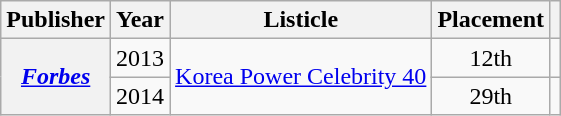<table class="wikitable plainrowheaders sortable">
<tr>
<th scope="col">Publisher</th>
<th scope="col">Year</th>
<th scope="col">Listicle</th>
<th scope="col">Placement</th>
<th scope="col" class="unsortable"></th>
</tr>
<tr>
<th scope="row" rowspan="2"><em><a href='#'>Forbes</a></em></th>
<td>2013</td>
<td rowspan="2"><a href='#'>Korea Power Celebrity 40</a></td>
<td style="text-align:center">12th</td>
<td style="text-align:center"></td>
</tr>
<tr>
<td>2014</td>
<td style="text-align:center">29th</td>
<td style="text-align:center"></td>
</tr>
</table>
